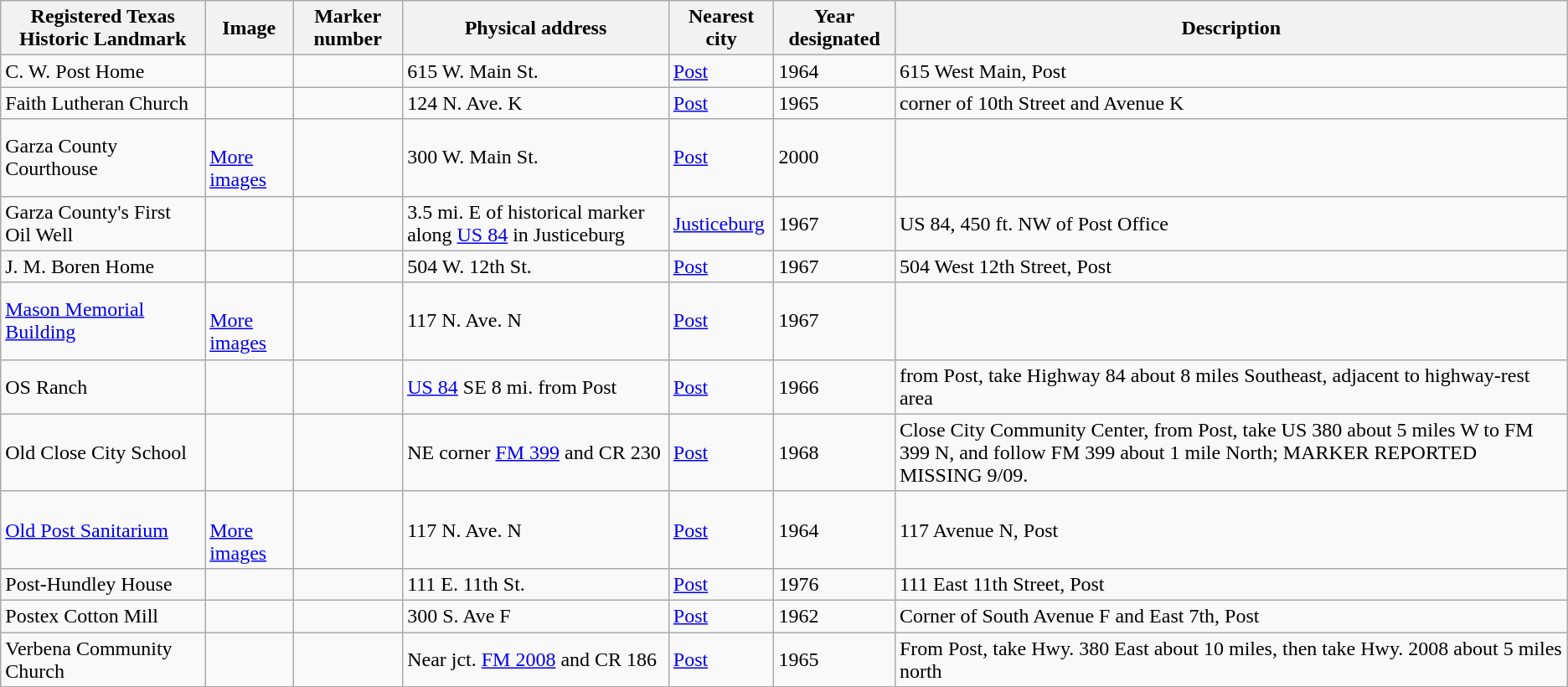<table class="wikitable sortable">
<tr>
<th>Registered Texas Historic Landmark</th>
<th>Image</th>
<th>Marker number</th>
<th>Physical address</th>
<th>Nearest city</th>
<th>Year designated</th>
<th>Description</th>
</tr>
<tr>
<td>C. W. Post Home</td>
<td></td>
<td></td>
<td>615 W. Main St.<br></td>
<td><a href='#'>Post</a></td>
<td>1964</td>
<td>615 West Main, Post</td>
</tr>
<tr>
<td>Faith Lutheran Church</td>
<td></td>
<td></td>
<td>124 N. Ave. K<br></td>
<td><a href='#'>Post</a></td>
<td>1965</td>
<td>corner of 10th Street and Avenue K</td>
</tr>
<tr>
<td>Garza County Courthouse</td>
<td><br> <a href='#'>More images</a></td>
<td></td>
<td>300 W. Main St.<br></td>
<td><a href='#'>Post</a></td>
<td>2000</td>
<td></td>
</tr>
<tr>
<td>Garza County's First Oil Well</td>
<td></td>
<td></td>
<td>3.5 mi. E of historical marker along <a href='#'>US 84</a> in Justiceburg<br></td>
<td><a href='#'>Justiceburg</a></td>
<td>1967</td>
<td>US 84, 450 ft. NW of Post Office</td>
</tr>
<tr>
<td>J. M. Boren Home</td>
<td></td>
<td></td>
<td>504 W. 12th St.<br></td>
<td><a href='#'>Post</a></td>
<td>1967</td>
<td>504 West 12th Street, Post</td>
</tr>
<tr>
<td><a href='#'>Mason Memorial Building</a></td>
<td><br> <a href='#'>More images</a></td>
<td></td>
<td>117 N. Ave. N<br></td>
<td><a href='#'>Post</a></td>
<td>1967</td>
<td></td>
</tr>
<tr>
<td>OS Ranch</td>
<td></td>
<td></td>
<td><a href='#'>US 84</a> SE 8 mi. from Post<br></td>
<td><a href='#'>Post</a></td>
<td>1966</td>
<td>from Post, take Highway 84 about 8 miles Southeast, adjacent to highway-rest area</td>
</tr>
<tr>
<td>Old Close City School</td>
<td></td>
<td></td>
<td>NE corner <a href='#'>FM 399</a> and CR 230<br></td>
<td><a href='#'>Post</a></td>
<td>1968</td>
<td>Close City Community Center, from Post, take US 380 about 5 miles W to FM 399 N, and follow FM 399 about 1 mile North; MARKER REPORTED MISSING 9/09.</td>
</tr>
<tr>
<td><a href='#'>Old Post Sanitarium</a></td>
<td><br> <a href='#'>More images</a></td>
<td></td>
<td>117 N. Ave. N<br></td>
<td><a href='#'>Post</a></td>
<td>1964</td>
<td>117 Avenue N, Post</td>
</tr>
<tr>
<td>Post-Hundley House</td>
<td></td>
<td></td>
<td>111 E. 11th St.<br></td>
<td><a href='#'>Post</a></td>
<td>1976</td>
<td>111 East 11th Street, Post</td>
</tr>
<tr>
<td>Postex Cotton Mill</td>
<td></td>
<td></td>
<td>300 S. Ave F<br></td>
<td><a href='#'>Post</a></td>
<td>1962</td>
<td>Corner of South Avenue F and East 7th, Post</td>
</tr>
<tr>
<td>Verbena Community Church</td>
<td></td>
<td></td>
<td>Near jct. <a href='#'>FM 2008</a> and CR 186<br></td>
<td><a href='#'>Post</a></td>
<td>1965</td>
<td>From Post, take Hwy. 380 East about 10 miles, then take Hwy. 2008 about 5 miles north</td>
</tr>
</table>
